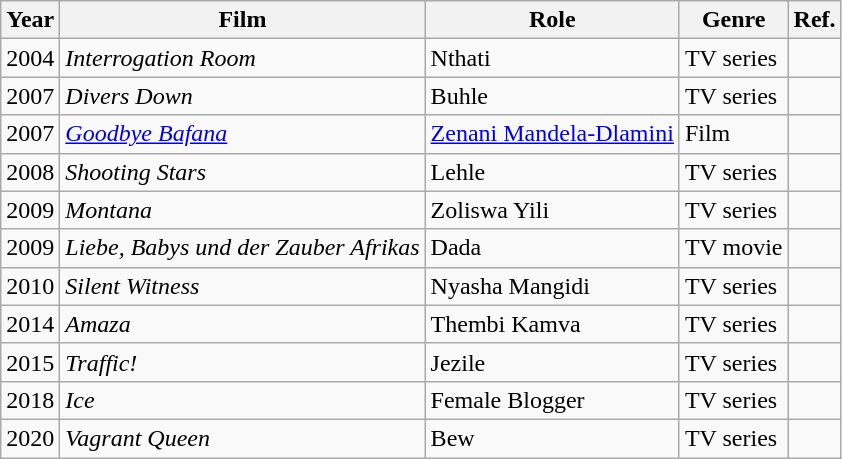<table class="wikitable">
<tr>
<th>Year</th>
<th>Film</th>
<th>Role</th>
<th>Genre</th>
<th>Ref.</th>
</tr>
<tr>
<td>2004</td>
<td><em>Interrogation Room</em></td>
<td>Nthati</td>
<td>TV series</td>
<td></td>
</tr>
<tr>
<td>2007</td>
<td><em>Divers Down</em></td>
<td>Buhle</td>
<td>TV series</td>
<td></td>
</tr>
<tr>
<td>2007</td>
<td><em><a href='#'>Goodbye Bafana</a></em></td>
<td><a href='#'>Zenani Mandela-Dlamini</a></td>
<td>Film</td>
<td></td>
</tr>
<tr>
<td>2008</td>
<td><em>Shooting Stars</em></td>
<td>Lehle</td>
<td>TV series</td>
<td></td>
</tr>
<tr>
<td>2009</td>
<td><em>Montana</em></td>
<td>Zoliswa Yili</td>
<td>TV series</td>
<td></td>
</tr>
<tr>
<td>2009</td>
<td><em>Liebe, Babys und der Zauber Afrikas</em></td>
<td>Dada</td>
<td>TV movie</td>
<td></td>
</tr>
<tr>
<td>2010</td>
<td><em>Silent Witness</em></td>
<td>Nyasha Mangidi</td>
<td>TV series</td>
<td></td>
</tr>
<tr>
<td>2014</td>
<td><em>Amaza</em></td>
<td>Thembi Kamva</td>
<td>TV series</td>
<td></td>
</tr>
<tr>
<td>2015</td>
<td><em>Traffic!</em></td>
<td>Jezile</td>
<td>TV series</td>
<td></td>
</tr>
<tr>
<td>2018</td>
<td><em>Ice</em></td>
<td>Female Blogger</td>
<td>TV series</td>
<td></td>
</tr>
<tr>
<td>2020</td>
<td><em>Vagrant Queen</em></td>
<td>Bew</td>
<td>TV series</td>
<td></td>
</tr>
</table>
